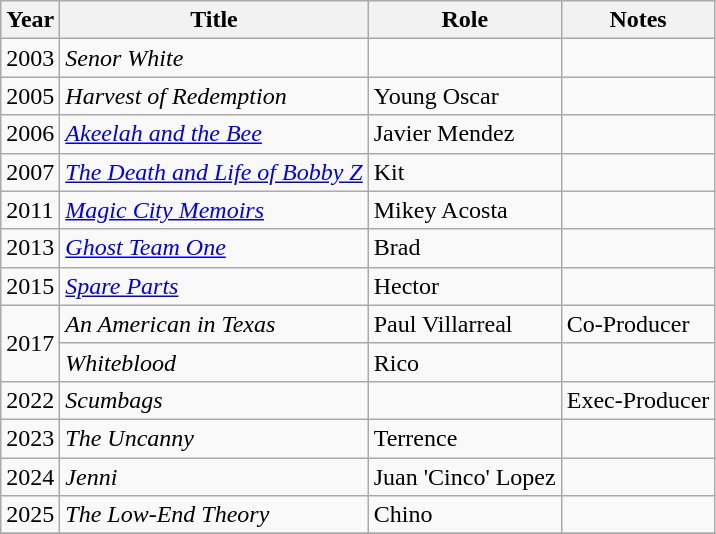<table class="wikitable plainrowheaders sortable" style="margin-right: 0;">
<tr>
<th>Year</th>
<th>Title</th>
<th>Role</th>
<th>Notes</th>
</tr>
<tr>
<td>2003</td>
<td><em>Senor White</em></td>
<td></td>
<td></td>
</tr>
<tr>
<td>2005</td>
<td><em>Harvest of Redemption</em></td>
<td>Young Oscar</td>
<td></td>
</tr>
<tr>
<td>2006</td>
<td><em><a href='#'>Akeelah and the Bee</a></em></td>
<td>Javier Mendez</td>
<td></td>
</tr>
<tr>
<td>2007</td>
<td><em><a href='#'>The Death and Life of Bobby Z</a></em></td>
<td>Kit</td>
<td></td>
</tr>
<tr>
<td>2011</td>
<td><em><a href='#'>Magic City Memoirs</a></em></td>
<td>Mikey Acosta</td>
<td></td>
</tr>
<tr>
<td>2013</td>
<td><em><a href='#'>Ghost Team One</a></em></td>
<td>Brad</td>
<td></td>
</tr>
<tr>
<td>2015</td>
<td><em><a href='#'>Spare Parts</a></em></td>
<td>Hector</td>
<td></td>
</tr>
<tr>
<td rowspan="2">2017</td>
<td><em>An American in Texas</em></td>
<td>Paul Villarreal</td>
<td>Co-Producer</td>
</tr>
<tr>
<td><em>Whiteblood</em></td>
<td>Rico</td>
<td></td>
</tr>
<tr>
<td>2022</td>
<td><em>Scumbags</em></td>
<td></td>
<td>Exec-Producer</td>
</tr>
<tr>
<td>2023</td>
<td><em>The Uncanny</em></td>
<td>Terrence</td>
<td></td>
</tr>
<tr>
<td>2024</td>
<td><em>Jenni</em></td>
<td>Juan 'Cinco' Lopez</td>
<td></td>
</tr>
<tr>
<td>2025</td>
<td><em>The Low-End Theory</em></td>
<td>Chino</td>
<td></td>
</tr>
<tr>
</tr>
</table>
